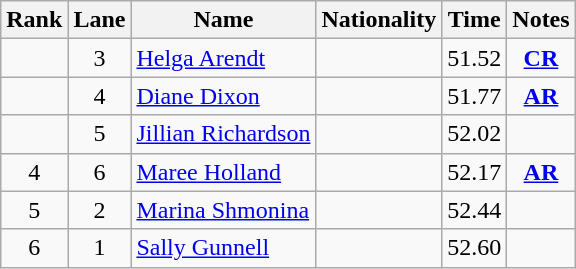<table class="wikitable sortable" style="text-align:center">
<tr>
<th>Rank</th>
<th>Lane</th>
<th>Name</th>
<th>Nationality</th>
<th>Time</th>
<th>Notes</th>
</tr>
<tr>
<td></td>
<td>3</td>
<td align="left"><a href='#'>Helga Arendt</a></td>
<td align=left></td>
<td>51.52</td>
<td><strong><a href='#'>CR</a></strong></td>
</tr>
<tr>
<td></td>
<td>4</td>
<td align="left"><a href='#'>Diane Dixon</a></td>
<td align=left></td>
<td>51.77</td>
<td><strong><a href='#'>AR</a></strong></td>
</tr>
<tr>
<td></td>
<td>5</td>
<td align="left"><a href='#'>Jillian Richardson</a></td>
<td align=left></td>
<td>52.02</td>
<td></td>
</tr>
<tr>
<td>4</td>
<td>6</td>
<td align="left"><a href='#'>Maree Holland</a></td>
<td align=left></td>
<td>52.17</td>
<td><strong><a href='#'>AR</a></strong></td>
</tr>
<tr>
<td>5</td>
<td>2</td>
<td align="left"><a href='#'>Marina Shmonina</a></td>
<td align=left></td>
<td>52.44</td>
<td></td>
</tr>
<tr>
<td>6</td>
<td>1</td>
<td align="left"><a href='#'>Sally Gunnell</a></td>
<td align=left></td>
<td>52.60</td>
<td></td>
</tr>
</table>
